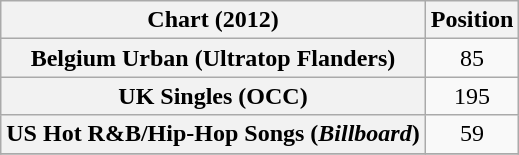<table class="wikitable plainrowheaders sortable" style="text-align:center">
<tr>
<th scope="col">Chart (2012)</th>
<th scope="col">Position</th>
</tr>
<tr>
<th scope="row">Belgium Urban (Ultratop Flanders)</th>
<td style="text-align:center;">85</td>
</tr>
<tr>
<th scope="row">UK Singles (OCC)</th>
<td style="text-align:center;">195</td>
</tr>
<tr>
<th scope="row">US Hot R&B/Hip-Hop Songs (<em>Billboard</em>)</th>
<td style="text-align:center;">59</td>
</tr>
<tr>
</tr>
</table>
